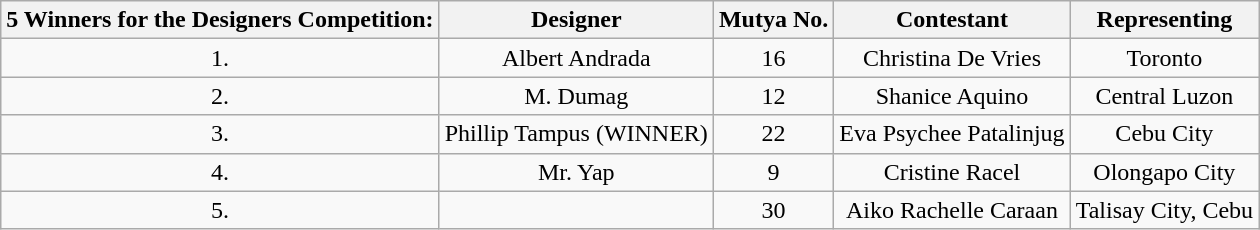<table class="wikitable" style="text-align: center;">
<tr>
<th>5 Winners for the Designers Competition:</th>
<th>Designer</th>
<th><strong>Mutya No.</strong></th>
<th>Contestant</th>
<th>Representing</th>
</tr>
<tr>
<td>1.</td>
<td>Albert Andrada</td>
<td>16</td>
<td>Christina De Vries</td>
<td>Toronto</td>
</tr>
<tr>
<td>2.</td>
<td>M. Dumag</td>
<td>12</td>
<td>Shanice Aquino</td>
<td>Central Luzon</td>
</tr>
<tr>
<td>3.</td>
<td>Phillip Tampus (WINNER)</td>
<td>22</td>
<td>Eva Psychee Patalinjug</td>
<td>Cebu City</td>
</tr>
<tr>
<td>4.</td>
<td>Mr. Yap</td>
<td>9</td>
<td>Cristine Racel</td>
<td>Olongapo City</td>
</tr>
<tr>
<td>5.</td>
<td></td>
<td>30</td>
<td>Aiko Rachelle Caraan</td>
<td>Talisay City, Cebu</td>
</tr>
</table>
